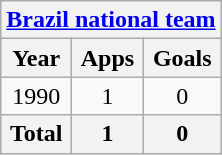<table class="wikitable" style="text-align:center">
<tr>
<th colspan=3><a href='#'>Brazil national team</a></th>
</tr>
<tr>
<th>Year</th>
<th>Apps</th>
<th>Goals</th>
</tr>
<tr>
<td>1990</td>
<td>1</td>
<td>0</td>
</tr>
<tr>
<th>Total</th>
<th>1</th>
<th>0</th>
</tr>
</table>
